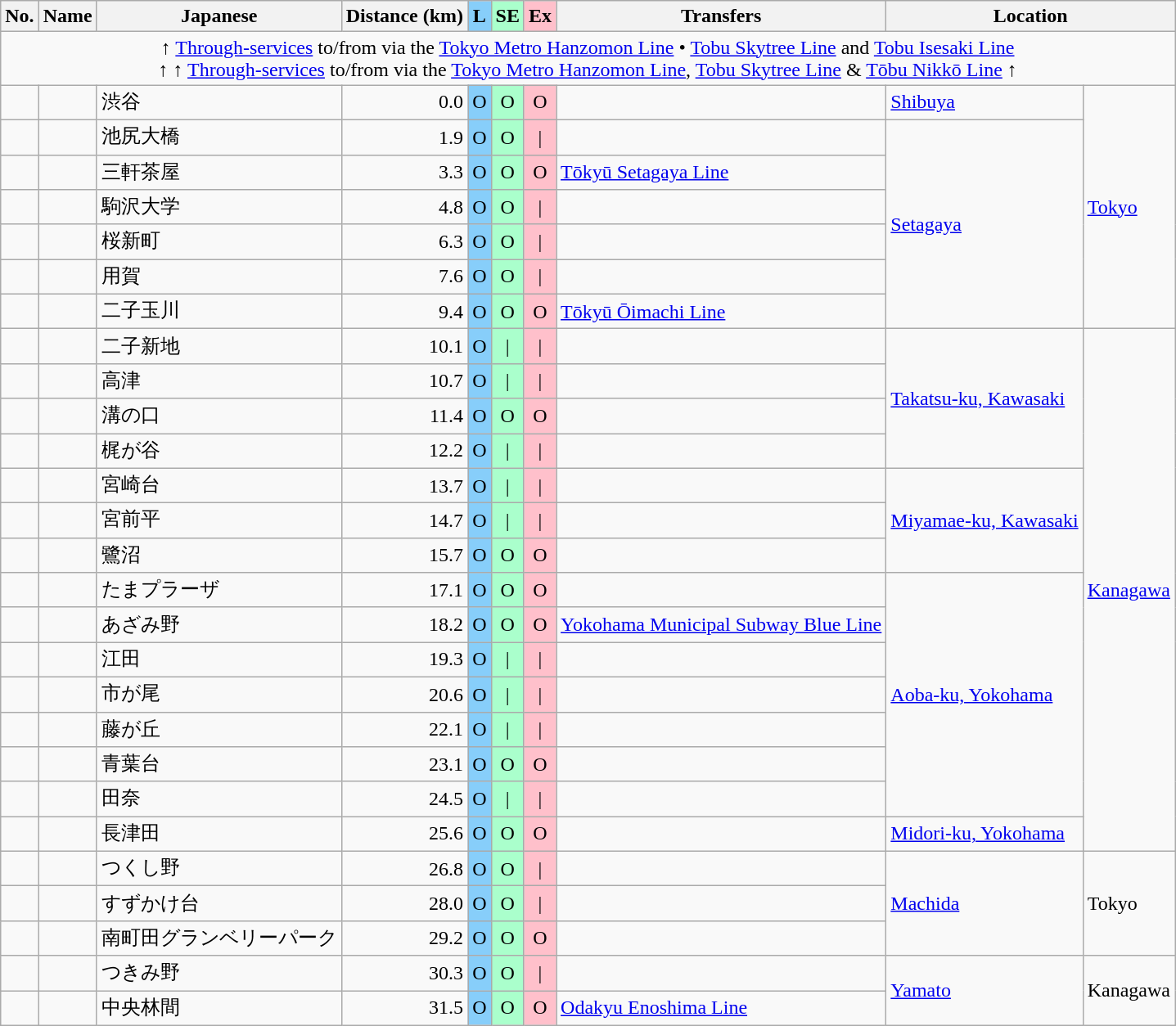<table class="wikitable" style="text-align: center">
<tr style="text-align: center; ">
<th>No.</th>
<th>Name</th>
<th>Japanese</th>
<th>Distance (km)</th>
<th style="background: LightSkyBlue; ">L</th>
<th style="background: #aaffcc; ">SE</th>
<th style="background: pink; ">Ex</th>
<th>Transfers</th>
<th colspan="2">Location</th>
</tr>
<tr style="text-align: center; ">
<td colspan="10" align="center">↑ <a href='#'>Through-services</a> to/from  via the   <a href='#'>Tokyo Metro Hanzomon Line</a> •  <a href='#'>Tobu Skytree Line</a> and <a href='#'>Tobu Isesaki Line</a><br>↑
↑ <a href='#'>Through-services</a> to/from  via the  <a href='#'>Tokyo Metro Hanzomon Line</a>,  <a href='#'>Tobu Skytree Line</a> &  <a href='#'>Tōbu Nikkō Line</a> ↑</td>
</tr>
<tr style="text-align: center; ">
<td style="text-align: left; "></td>
<td style="text-align: left; "></td>
<td style="text-align: left; ">渋谷</td>
<td style="text-align: right; ">0.0</td>
<td style="background: LightSkyBlue; ">O</td>
<td style="background: #aaffcc; ">O</td>
<td style="background: pink; ">O</td>
<td style="text-align: left; "></td>
<td style="text-align: left; "><a href='#'>Shibuya</a></td>
<td rowspan="7" style="text-align: left; "><a href='#'>Tokyo</a></td>
</tr>
<tr style="text-align: center; ">
<td style="text-align: left; "></td>
<td style="text-align: left; "></td>
<td style="text-align: left; ">池尻大橋</td>
<td style="text-align: right; ">1.9</td>
<td style="background: LightSkyBlue; ">O</td>
<td style="background: #aaffcc; ">O</td>
<td style="background: pink; ">|</td>
<td> </td>
<td rowspan="6" style="text-align: left; "><a href='#'>Setagaya</a></td>
</tr>
<tr style="text-align: center; ">
<td style="text-align: left; "></td>
<td style="text-align: left; "></td>
<td style="text-align: left; ">三軒茶屋</td>
<td style="text-align: right; ">3.3</td>
<td style="background: LightSkyBlue; ">O</td>
<td style="background: #aaffcc; ">O</td>
<td style="background: pink; ">O</td>
<td style="text-align: left; "> <a href='#'>Tōkyū Setagaya Line</a></td>
</tr>
<tr style="text-align: center; ">
<td style="text-align: left; "></td>
<td style="text-align: left; "></td>
<td style="text-align: left; ">駒沢大学</td>
<td style="text-align: right; ">4.8</td>
<td style="background: LightSkyBlue; ">O</td>
<td style="background: #aaffcc; ">O</td>
<td style="background: pink; ">|</td>
<td> </td>
</tr>
<tr style="text-align: center; ">
<td style="text-align: left; "></td>
<td style="text-align: left; "></td>
<td style="text-align: left; ">桜新町</td>
<td style="text-align: right; ">6.3</td>
<td style="background: LightSkyBlue; ">O</td>
<td style="background: #aaffcc; ">O</td>
<td style="background: pink; ">|</td>
<td> </td>
</tr>
<tr style="text-align: center; ">
<td style="text-align: left; "></td>
<td style="text-align: left; "></td>
<td style="text-align: left; ">用賀</td>
<td style="text-align: right; ">7.6</td>
<td style="background: LightSkyBlue; ">O</td>
<td style="background: #aaffcc; ">O</td>
<td style="background: pink; ">|</td>
<td> </td>
</tr>
<tr style="text-align: center; ">
<td style="text-align: left; "></td>
<td style="text-align: left; "></td>
<td style="text-align: left; ">二子玉川</td>
<td style="text-align: right; ">9.4</td>
<td style="background: LightSkyBlue; ">O</td>
<td style="background: #aaffcc; ">O</td>
<td style="background: pink; ">O</td>
<td style="text-align: left; "> <a href='#'>Tōkyū Ōimachi Line</a></td>
</tr>
<tr style="text-align: center; ">
<td style="text-align: left; "></td>
<td style="text-align: left; "></td>
<td style="text-align: left; ">二子新地</td>
<td style="text-align: right; ">10.1</td>
<td style="background: LightSkyBlue; ">O</td>
<td style="background: #aaffcc; ">|</td>
<td style="background: pink; ">|</td>
<td> </td>
<td rowspan="4" style="text-align: left; "><a href='#'>Takatsu-ku, Kawasaki</a></td>
<td rowspan="15" style="text-align: left; "><a href='#'>Kanagawa</a></td>
</tr>
<tr style="text-align: center; ">
<td style="text-align: left; "></td>
<td style="text-align: left; "></td>
<td style="text-align: left; ">高津</td>
<td style="text-align: right; ">10.7</td>
<td style="background: LightSkyBlue; ">O</td>
<td style="background: #aaffcc; ">|</td>
<td style="background: pink; ">|</td>
<td> </td>
</tr>
<tr style="text-align: center; ">
<td style="text-align: left; "></td>
<td style="text-align: left; "></td>
<td style="text-align: left; ">溝の口</td>
<td style="text-align: right; ">11.4</td>
<td style="background: LightSkyBlue; ">O</td>
<td style="background: #aaffcc; ">O</td>
<td style="background: pink; ">O</td>
<td style="text-align: left; "></td>
</tr>
<tr style="text-align: center; ">
<td style="text-align: left; "></td>
<td style="text-align: left; "></td>
<td style="text-align: left; ">梶が谷</td>
<td style="text-align: right; ">12.2</td>
<td style="background: LightSkyBlue; ">O</td>
<td style="background: #aaffcc; ">|</td>
<td style="background: pink; ">|</td>
<td> </td>
</tr>
<tr style="text-align: center; ">
<td style="text-align: left; "></td>
<td style="text-align: left; "></td>
<td style="text-align: left; ">宮崎台</td>
<td style="text-align: right; ">13.7</td>
<td style="background: LightSkyBlue; ">O</td>
<td style="background: #aaffcc; ">|</td>
<td style="background: pink; ">|</td>
<td> </td>
<td rowspan="3" style="text-align: left; "><a href='#'>Miyamae-ku, Kawasaki</a></td>
</tr>
<tr style="text-align: center; ">
<td style="text-align: left; "></td>
<td style="text-align: left; "></td>
<td style="text-align: left; ">宮前平</td>
<td style="text-align: right; ">14.7</td>
<td style="background: LightSkyBlue; ">O</td>
<td style="background: #aaffcc; ">|</td>
<td style="background: pink; ">|</td>
<td> </td>
</tr>
<tr style="text-align: center; ">
<td style="text-align: left; "></td>
<td style="text-align: left; "></td>
<td style="text-align: left; ">鷺沼</td>
<td style="text-align: right; ">15.7</td>
<td style="background: LightSkyBlue; ">O</td>
<td style="background: #aaffcc; ">O</td>
<td style="background: pink; ">O</td>
<td> </td>
</tr>
<tr style="text-align: center; ">
<td style="text-align: left; "></td>
<td style="text-align: left; "></td>
<td style="text-align: left; ">たまプラーザ</td>
<td style="text-align: right; ">17.1</td>
<td style="background: LightSkyBlue; ">O</td>
<td style="background: #aaffcc; ">O</td>
<td style="background: pink; ">O</td>
<td> </td>
<td rowspan="7" style="text-align: left; "><a href='#'>Aoba-ku, Yokohama</a></td>
</tr>
<tr style="text-align: center; ">
<td style="text-align: left; "></td>
<td style="text-align: left; "></td>
<td style="text-align: left; ">あざみ野</td>
<td style="text-align: right; ">18.2</td>
<td style="background: LightSkyBlue; ">O</td>
<td style="background: #aaffcc; ">O</td>
<td style="background: pink; ">O</td>
<td style="text-align: left; "> <a href='#'>Yokohama Municipal Subway Blue Line</a></td>
</tr>
<tr style="text-align: center; ">
<td style="text-align: left; "></td>
<td style="text-align: left; "></td>
<td style="text-align: left; ">江田</td>
<td style="text-align: right; ">19.3</td>
<td style="background: LightSkyBlue; ">O</td>
<td style="background: #aaffcc; ">|</td>
<td style="background: pink; ">|</td>
<td> </td>
</tr>
<tr style="text-align: center; ">
<td style="text-align: left; "></td>
<td style="text-align: left; "></td>
<td style="text-align: left; ">市が尾</td>
<td style="text-align: right; ">20.6</td>
<td style="background: LightSkyBlue; ">O</td>
<td style="background: #aaffcc; ">|</td>
<td style="background: pink; ">|</td>
<td> </td>
</tr>
<tr style="text-align: center; ">
<td style="text-align: left; "></td>
<td style="text-align: left; "></td>
<td style="text-align: left; ">藤が丘</td>
<td style="text-align: right; ">22.1</td>
<td style="background: LightSkyBlue; ">O</td>
<td style="background: #aaffcc; ">|</td>
<td style="background: pink; ">|</td>
<td> </td>
</tr>
<tr style="text-align: center; ">
<td style="text-align: left; "></td>
<td style="text-align: left; "></td>
<td style="text-align: left; ">青葉台</td>
<td style="text-align: right; ">23.1</td>
<td style="background: LightSkyBlue; ">O</td>
<td style="background: #aaffcc; ">O</td>
<td style="background: pink; ">O</td>
<td> </td>
</tr>
<tr style="text-align: center; ">
<td style="text-align: left; "></td>
<td style="text-align: left; "></td>
<td style="text-align: left; ">田奈</td>
<td style="text-align: right; ">24.5</td>
<td style="background: LightSkyBlue; ">O</td>
<td style="background: #aaffcc; ">|</td>
<td style="background: pink; ">|</td>
<td> </td>
</tr>
<tr style="text-align: center; ">
<td style="text-align: left; "></td>
<td style="text-align: left; "></td>
<td style="text-align: left; ">長津田</td>
<td style="text-align: right; ">25.6</td>
<td style="background: LightSkyBlue; ">O</td>
<td style="background: #aaffcc; ">O</td>
<td style="background: pink; ">O</td>
<td style="text-align: left; "></td>
<td style="text-align: left; "><a href='#'>Midori-ku, Yokohama</a></td>
</tr>
<tr style="text-align: center; ">
<td style="text-align: left; "></td>
<td style="text-align: left; "></td>
<td style="text-align: left; ">つくし野</td>
<td style="text-align: right; ">26.8</td>
<td style="background: LightSkyBlue; ">O</td>
<td style="background: #aaffcc; ">O</td>
<td style="background: pink; ">|</td>
<td> </td>
<td rowspan="3" style="text-align: left; "><a href='#'>Machida</a></td>
<td rowspan="3" style="text-align: left; ">Tokyo</td>
</tr>
<tr style="text-align: center; ">
<td style="text-align: left; "></td>
<td style="text-align: left; "></td>
<td style="text-align: left; ">すずかけ台</td>
<td style="text-align: right; ">28.0</td>
<td style="background: LightSkyBlue; ">O</td>
<td style="background: #aaffcc; ">O</td>
<td style="background: pink; ">|</td>
<td> </td>
</tr>
<tr style="text-align: center; ">
<td style="text-align: left; "></td>
<td style="text-align: left; "></td>
<td style="text-align: left; ">南町田グランベリーパーク</td>
<td style="text-align: right; ">29.2</td>
<td style="background: LightSkyBlue; ">O</td>
<td style="background: #aaffcc; ">O</td>
<td style="background: pink; ">O</td>
<td> </td>
</tr>
<tr style="text-align: center; ">
<td style="text-align: left; "></td>
<td style="text-align: left; "></td>
<td style="text-align: left; ">つきみ野</td>
<td style="text-align: right; ">30.3</td>
<td style="background: LightSkyBlue; ">O</td>
<td style="background: #aaffcc; ">O</td>
<td style="background: pink; ">|</td>
<td> </td>
<td rowspan="2" style="text-align: left; "><a href='#'>Yamato</a></td>
<td rowspan="2" style="text-align: left; ">Kanagawa</td>
</tr>
<tr style="text-align: center; ">
<td style="text-align: left; "></td>
<td style="text-align: left; "></td>
<td style="text-align: left; ">中央林間</td>
<td style="text-align: right; ">31.5</td>
<td style="background: LightSkyBlue; ">O</td>
<td style="background: #aaffcc; ">O</td>
<td style="background: pink; ">O</td>
<td style="text-align: left; "> <a href='#'>Odakyu Enoshima Line</a></td>
</tr>
</table>
